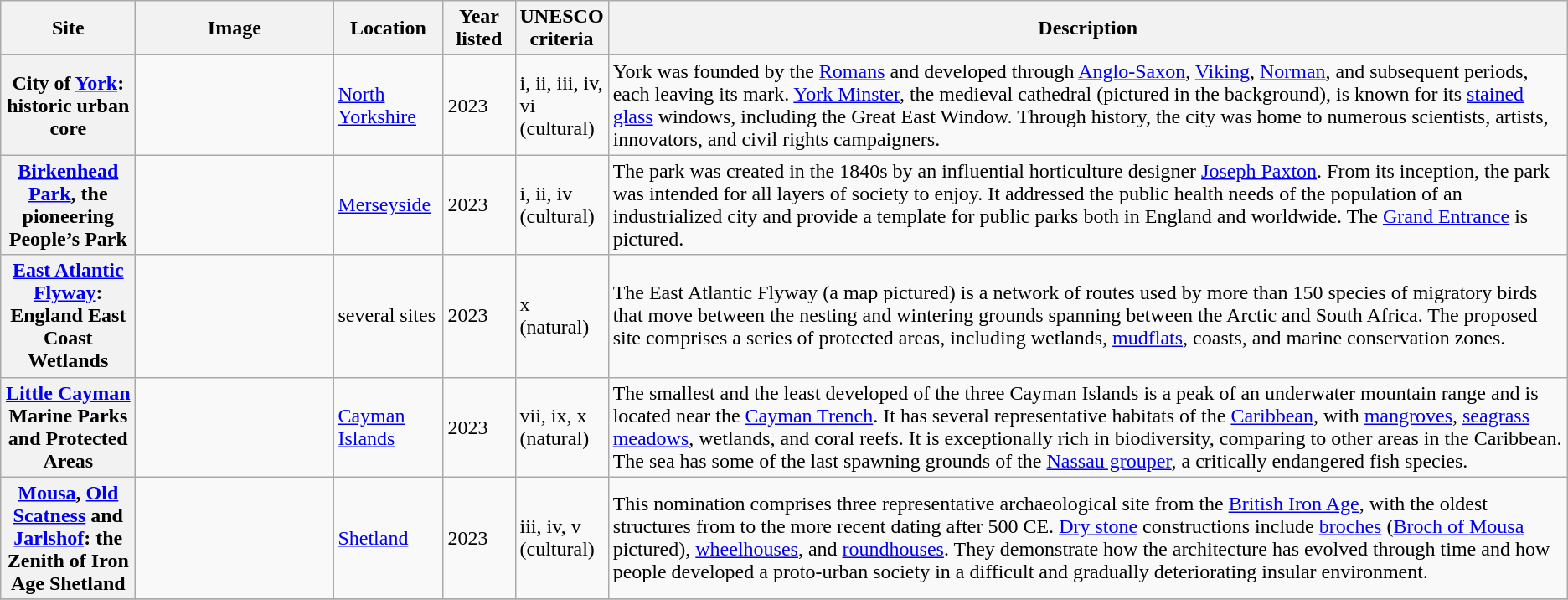<table class="wikitable sortable plainrowheaders">
<tr>
<th style="width:100px;" scope="col">Site</th>
<th class="unsortable" style="width:150px;" scope="col">Image</th>
<th style="width:80px;" scope="col">Location</th>
<th style="width:50px;" scope="col">Year listed</th>
<th style="width:60px;" scope="col">UNESCO criteria</th>
<th scope="col" class="unsortable">Description</th>
</tr>
<tr>
<th scope="row">City of <a href='#'>York</a>: historic urban core</th>
<td></td>
<td><a href='#'>North Yorkshire</a></td>
<td>2023</td>
<td>i, ii, iii, iv, vi (cultural)</td>
<td>York was founded by the <a href='#'>Romans</a> and developed through <a href='#'>Anglo-Saxon</a>, <a href='#'>Viking</a>, <a href='#'>Norman</a>, and subsequent periods, each leaving its mark. <a href='#'>York Minster</a>, the medieval cathedral (pictured in the background), is known for its <a href='#'>stained glass</a> windows, including the Great East Window. Through history, the city was home to numerous scientists, artists, innovators, and civil rights campaigners.</td>
</tr>
<tr>
<th scope="row"><a href='#'>Birkenhead Park</a>, the pioneering People’s Park</th>
<td></td>
<td><a href='#'>Merseyside</a></td>
<td>2023</td>
<td>i, ii, iv (cultural)</td>
<td>The park was created in the 1840s by an influential horticulture designer <a href='#'>Joseph Paxton</a>. From its inception, the park was intended for all layers of society to enjoy. It addressed the public health needs of the population of an industrialized city and provide a template for public parks both in England and worldwide. The <a href='#'>Grand Entrance</a> is pictured.</td>
</tr>
<tr>
<th scope="row"><a href='#'>East Atlantic Flyway</a>: England East Coast Wetlands</th>
<td></td>
<td>several sites</td>
<td>2023</td>
<td>x (natural)</td>
<td>The East Atlantic Flyway (a map pictured) is a network of routes used by more than 150 species of migratory birds that move between the nesting and wintering grounds spanning between the Arctic and South Africa. The proposed site comprises a series of protected areas, including wetlands, <a href='#'>mudflats</a>, coasts, and marine conservation zones.</td>
</tr>
<tr>
<th scope="row"><a href='#'>Little Cayman</a> Marine Parks and Protected Areas</th>
<td></td>
<td><a href='#'>Cayman Islands</a></td>
<td>2023</td>
<td>vii, ix, x (natural)</td>
<td>The smallest and the least developed of the three Cayman Islands is a peak of an underwater mountain range and is located near the <a href='#'>Cayman Trench</a>. It has several representative habitats of the <a href='#'>Caribbean</a>, with <a href='#'>mangroves</a>, <a href='#'>seagrass meadows</a>, wetlands, and coral reefs. It is exceptionally rich in biodiversity, comparing to other areas in the Caribbean. The sea has some of the last spawning grounds of the <a href='#'>Nassau grouper</a>, a critically endangered fish species.</td>
</tr>
<tr>
<th scope="row"><a href='#'>Mousa</a>, <a href='#'>Old Scatness</a> and <a href='#'>Jarlshof</a>: the Zenith of Iron Age Shetland</th>
<td></td>
<td><a href='#'>Shetland</a></td>
<td>2023</td>
<td>iii, iv, v (cultural)</td>
<td>This nomination comprises three representative archaeological site from the <a href='#'>British Iron Age</a>, with the oldest structures from  to the more recent dating after 500 CE. <a href='#'>Dry stone</a> constructions include <a href='#'>broches</a> (<a href='#'>Broch of Mousa</a> pictured), <a href='#'>wheelhouses</a>, and <a href='#'>roundhouses</a>. They demonstrate how the architecture has evolved through time and how people developed a proto-urban society in a difficult and gradually deteriorating insular environment.</td>
</tr>
<tr>
</tr>
</table>
